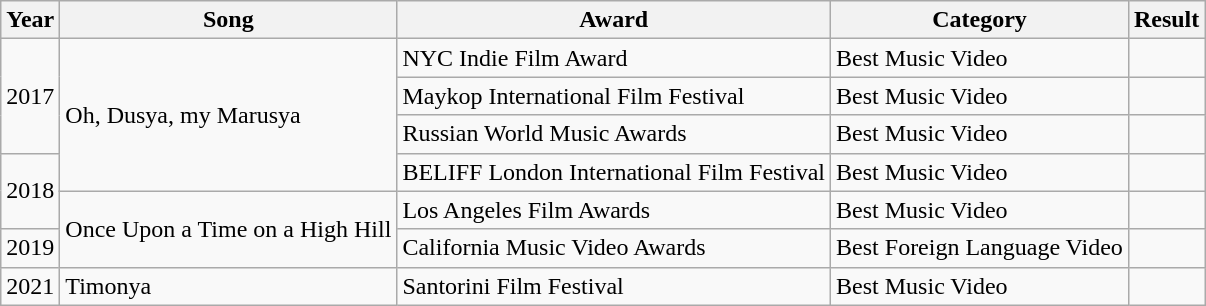<table class="wikitable">
<tr>
<th>Year</th>
<th>Song</th>
<th>Award</th>
<th>Category</th>
<th>Result</th>
</tr>
<tr>
<td rowspan="3">2017</td>
<td rowspan="4">Oh, Dusya, my Marusya</td>
<td>NYC Indie Film Award</td>
<td>Best Music Video</td>
<td></td>
</tr>
<tr>
<td rowspan="1">Maykop International Film Festival</td>
<td>Best Music Video</td>
<td></td>
</tr>
<tr>
<td rowspan="1">Russian World Music Awards</td>
<td>Best Music Video</td>
<td></td>
</tr>
<tr>
<td rowspan="2">2018</td>
<td rowspan="1">BELIFF London International Film Festival</td>
<td>Best Music Video</td>
<td></td>
</tr>
<tr>
<td rowspan="2">Once Upon a Time on a High Hill</td>
<td rowspan="1">Los Angeles Film Awards</td>
<td>Best Music Video</td>
<td></td>
</tr>
<tr>
<td>2019</td>
<td>California Music Video Awards</td>
<td>Best Foreign Language Video</td>
<td></td>
</tr>
<tr>
<td>2021</td>
<td>Timonya</td>
<td>Santorini Film Festival</td>
<td>Best Music Video</td>
<td></td>
</tr>
</table>
